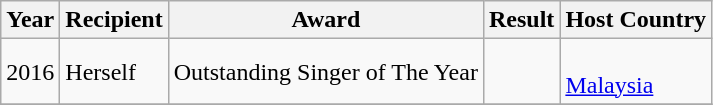<table class="wikitable">
<tr>
<th>Year</th>
<th>Recipient</th>
<th>Award</th>
<th>Result</th>
<th>Host Country</th>
</tr>
<tr>
<td rowspan="1">2016</td>
<td rowspan="1">Herself</td>
<td rowspan="1">Outstanding Singer of The Year</td>
<td></td>
<td rowspan="1"> <br> <a href='#'>Malaysia</a></td>
</tr>
<tr>
</tr>
</table>
